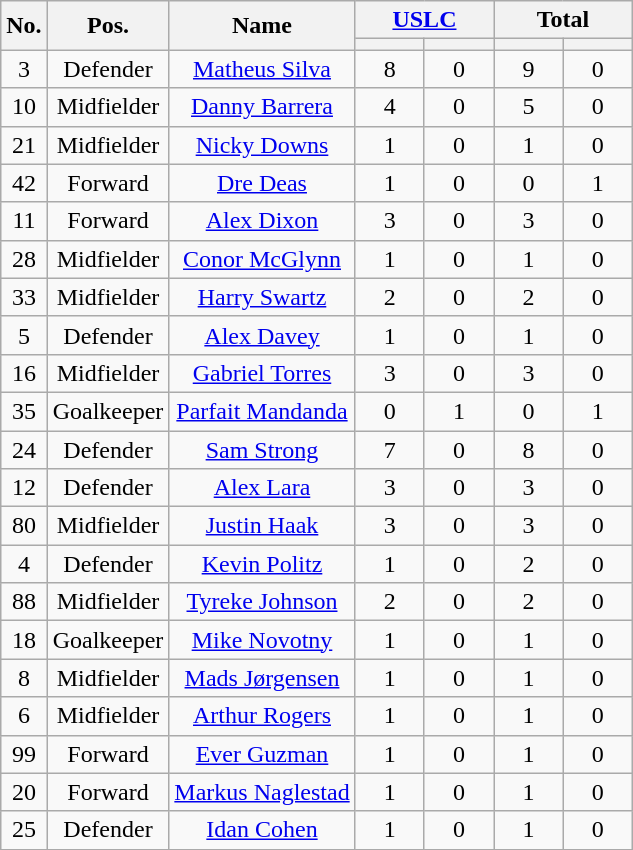<table class="wikitable sortable" style="text-align: center;">
<tr>
<th rowspan=2>No.</th>
<th rowspan=2>Pos.</th>
<th rowspan=2>Name</th>
<th colspan=2 style="width:85px;"><a href='#'>USLC</a></th>
<th colspan=2 style="width:85px;"><strong>Total</strong></th>
</tr>
<tr>
<th></th>
<th></th>
<th></th>
<th></th>
</tr>
<tr>
<td>3</td>
<td>Defender</td>
<td><a href='#'>Matheus Silva</a></td>
<td>8</td>
<td>0</td>
<td>9</td>
<td>0</td>
</tr>
<tr>
<td>10</td>
<td>Midfielder</td>
<td><a href='#'>Danny Barrera</a></td>
<td>4</td>
<td>0</td>
<td>5</td>
<td>0</td>
</tr>
<tr>
<td>21</td>
<td>Midfielder</td>
<td><a href='#'>Nicky Downs</a></td>
<td>1</td>
<td>0</td>
<td>1</td>
<td>0</td>
</tr>
<tr>
<td>42</td>
<td>Forward</td>
<td><a href='#'>Dre Deas</a></td>
<td>1</td>
<td>0</td>
<td>0</td>
<td>1</td>
</tr>
<tr>
<td>11</td>
<td>Forward</td>
<td><a href='#'>Alex Dixon</a></td>
<td>3</td>
<td>0</td>
<td>3</td>
<td>0</td>
</tr>
<tr>
<td>28</td>
<td>Midfielder</td>
<td><a href='#'>Conor McGlynn</a></td>
<td>1</td>
<td>0</td>
<td>1</td>
<td>0</td>
</tr>
<tr>
<td>33</td>
<td>Midfielder</td>
<td><a href='#'>Harry Swartz</a></td>
<td>2</td>
<td>0</td>
<td>2</td>
<td>0</td>
</tr>
<tr>
<td>5</td>
<td>Defender</td>
<td><a href='#'>Alex Davey</a></td>
<td>1</td>
<td>0</td>
<td>1</td>
<td>0</td>
</tr>
<tr>
<td>16</td>
<td>Midfielder</td>
<td><a href='#'>Gabriel Torres</a></td>
<td>3</td>
<td>0</td>
<td>3</td>
<td>0</td>
</tr>
<tr>
<td>35</td>
<td>Goalkeeper</td>
<td><a href='#'>Parfait Mandanda</a></td>
<td>0</td>
<td>1</td>
<td>0</td>
<td>1</td>
</tr>
<tr>
<td>24</td>
<td>Defender</td>
<td><a href='#'>Sam Strong</a></td>
<td>7</td>
<td>0</td>
<td>8</td>
<td>0</td>
</tr>
<tr>
<td>12</td>
<td>Defender</td>
<td><a href='#'>Alex Lara</a></td>
<td>3</td>
<td>0</td>
<td>3</td>
<td>0</td>
</tr>
<tr>
<td>80</td>
<td>Midfielder</td>
<td><a href='#'>Justin Haak</a></td>
<td>3</td>
<td>0</td>
<td>3</td>
<td>0</td>
</tr>
<tr>
<td>4</td>
<td>Defender</td>
<td><a href='#'>Kevin Politz</a></td>
<td>1</td>
<td>0</td>
<td>2</td>
<td>0</td>
</tr>
<tr>
<td>88</td>
<td>Midfielder</td>
<td><a href='#'>Tyreke Johnson</a></td>
<td>2</td>
<td>0</td>
<td>2</td>
<td>0</td>
</tr>
<tr>
<td>18</td>
<td>Goalkeeper</td>
<td><a href='#'>Mike Novotny</a></td>
<td>1</td>
<td>0</td>
<td>1</td>
<td>0</td>
</tr>
<tr>
<td>8</td>
<td>Midfielder</td>
<td><a href='#'>Mads Jørgensen</a></td>
<td>1</td>
<td>0</td>
<td>1</td>
<td>0</td>
</tr>
<tr>
<td>6</td>
<td>Midfielder</td>
<td><a href='#'>Arthur Rogers</a></td>
<td>1</td>
<td>0</td>
<td>1</td>
<td>0</td>
</tr>
<tr>
<td>99</td>
<td>Forward</td>
<td><a href='#'>Ever Guzman</a></td>
<td>1</td>
<td>0</td>
<td>1</td>
<td>0</td>
</tr>
<tr>
<td>20</td>
<td>Forward</td>
<td><a href='#'>Markus Naglestad</a></td>
<td>1</td>
<td>0</td>
<td>1</td>
<td>0</td>
</tr>
<tr>
<td>25</td>
<td>Defender</td>
<td><a href='#'>Idan Cohen</a></td>
<td>1</td>
<td>0</td>
<td>1</td>
<td>0</td>
</tr>
<tr>
</tr>
</table>
